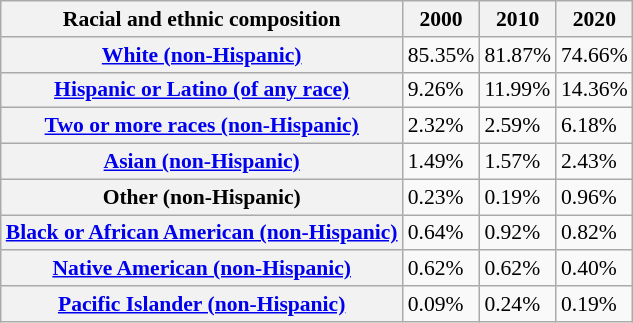<table class="wikitable sortable collapsible" style="font-size: 90%;">
<tr>
<th>Racial and ethnic composition</th>
<th>2000</th>
<th>2010</th>
<th>2020</th>
</tr>
<tr>
<th><a href='#'>White (non-Hispanic)</a></th>
<td>85.35%</td>
<td>81.87%</td>
<td>74.66%</td>
</tr>
<tr>
<th><a href='#'>Hispanic or Latino (of any race)</a></th>
<td>9.26%</td>
<td>11.99%</td>
<td>14.36%</td>
</tr>
<tr>
<th><a href='#'>Two or more races (non-Hispanic)</a></th>
<td>2.32%</td>
<td>2.59%</td>
<td>6.18%</td>
</tr>
<tr>
<th><a href='#'>Asian (non-Hispanic)</a></th>
<td>1.49%</td>
<td>1.57%</td>
<td>2.43%</td>
</tr>
<tr>
<th>Other (non-Hispanic)</th>
<td>0.23%</td>
<td>0.19%</td>
<td>0.96%</td>
</tr>
<tr>
<th><a href='#'>Black or African American (non-Hispanic)</a></th>
<td>0.64%</td>
<td>0.92%</td>
<td>0.82%</td>
</tr>
<tr>
<th><a href='#'>Native American (non-Hispanic)</a></th>
<td>0.62%</td>
<td>0.62%</td>
<td>0.40%</td>
</tr>
<tr>
<th><a href='#'>Pacific Islander (non-Hispanic)</a></th>
<td>0.09%</td>
<td>0.24%</td>
<td>0.19%</td>
</tr>
</table>
